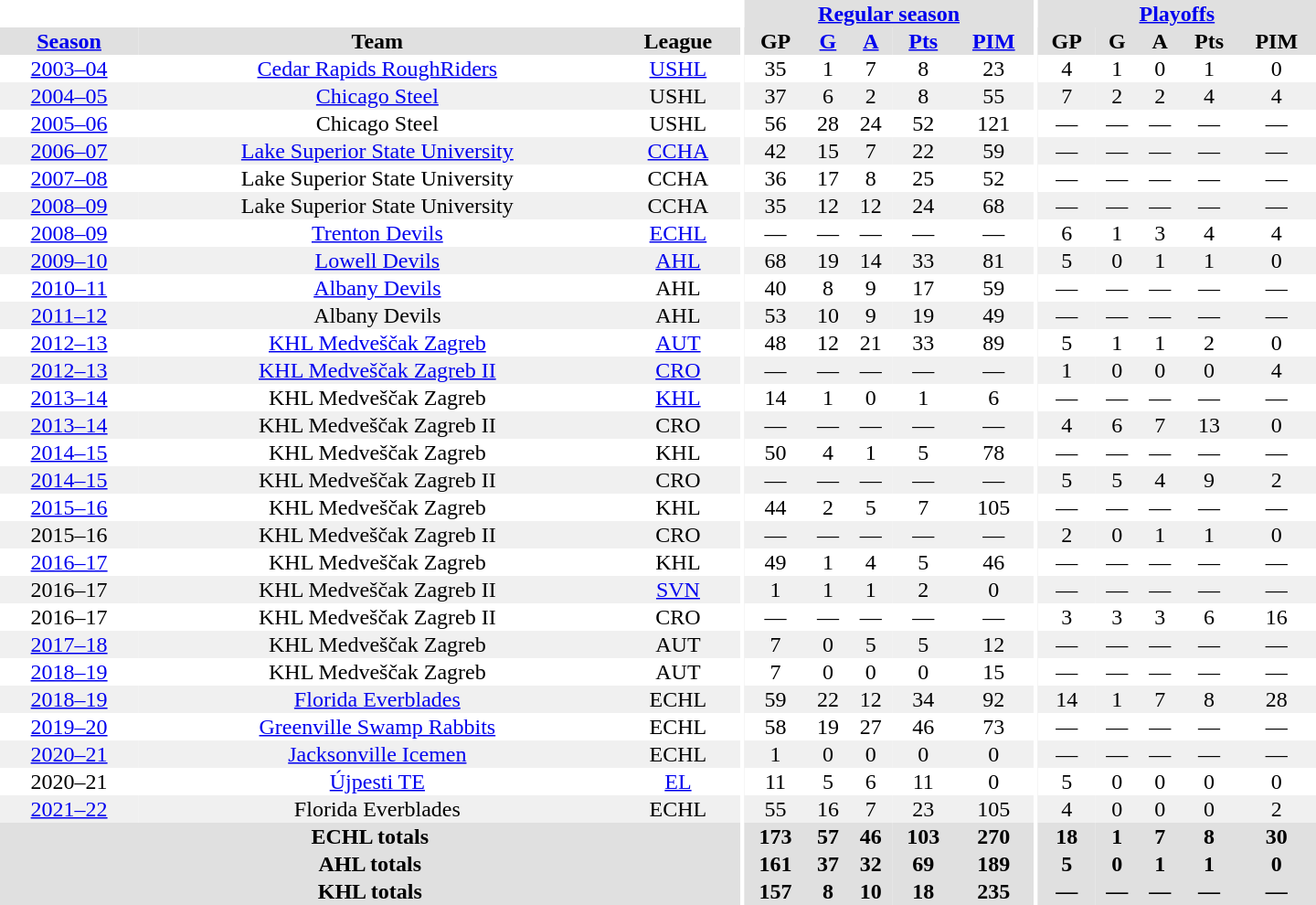<table border="0" cellpadding="1" cellspacing="0" style="text-align:center; width:60em">
<tr bgcolor="#e0e0e0">
<th colspan="3" bgcolor="#ffffff"></th>
<th rowspan="99" bgcolor="#ffffff"></th>
<th colspan="5"><a href='#'>Regular season</a></th>
<th rowspan="99" bgcolor="#ffffff"></th>
<th colspan="5"><a href='#'>Playoffs</a></th>
</tr>
<tr bgcolor="#e0e0e0">
<th><a href='#'>Season</a></th>
<th>Team</th>
<th>League</th>
<th>GP</th>
<th><a href='#'>G</a></th>
<th><a href='#'>A</a></th>
<th><a href='#'>Pts</a></th>
<th><a href='#'>PIM</a></th>
<th>GP</th>
<th>G</th>
<th>A</th>
<th>Pts</th>
<th>PIM</th>
</tr>
<tr>
<td><a href='#'>2003–04</a></td>
<td><a href='#'>Cedar Rapids RoughRiders</a></td>
<td><a href='#'>USHL</a></td>
<td>35</td>
<td>1</td>
<td>7</td>
<td>8</td>
<td>23</td>
<td>4</td>
<td>1</td>
<td>0</td>
<td>1</td>
<td>0</td>
</tr>
<tr bgcolor="#f0f0f0">
<td><a href='#'>2004–05</a></td>
<td><a href='#'>Chicago Steel</a></td>
<td>USHL</td>
<td>37</td>
<td>6</td>
<td>2</td>
<td>8</td>
<td>55</td>
<td>7</td>
<td>2</td>
<td>2</td>
<td>4</td>
<td>4</td>
</tr>
<tr>
<td><a href='#'>2005–06</a></td>
<td>Chicago Steel</td>
<td>USHL</td>
<td>56</td>
<td>28</td>
<td>24</td>
<td>52</td>
<td>121</td>
<td>—</td>
<td>—</td>
<td>—</td>
<td>—</td>
<td>—</td>
</tr>
<tr bgcolor="#f0f0f0">
<td><a href='#'>2006–07</a></td>
<td><a href='#'>Lake Superior State University</a></td>
<td><a href='#'>CCHA</a></td>
<td>42</td>
<td>15</td>
<td>7</td>
<td>22</td>
<td>59</td>
<td>—</td>
<td>—</td>
<td>—</td>
<td>—</td>
<td>—</td>
</tr>
<tr>
<td><a href='#'>2007–08</a></td>
<td>Lake Superior State University</td>
<td>CCHA</td>
<td>36</td>
<td>17</td>
<td>8</td>
<td>25</td>
<td>52</td>
<td>—</td>
<td>—</td>
<td>—</td>
<td>—</td>
<td>—</td>
</tr>
<tr bgcolor="#f0f0f0">
<td><a href='#'>2008–09</a></td>
<td>Lake Superior State University</td>
<td>CCHA</td>
<td>35</td>
<td>12</td>
<td>12</td>
<td>24</td>
<td>68</td>
<td>—</td>
<td>—</td>
<td>—</td>
<td>—</td>
<td>—</td>
</tr>
<tr>
<td><a href='#'>2008–09</a></td>
<td><a href='#'>Trenton Devils</a></td>
<td><a href='#'>ECHL</a></td>
<td>—</td>
<td>—</td>
<td>—</td>
<td>—</td>
<td>—</td>
<td>6</td>
<td>1</td>
<td>3</td>
<td>4</td>
<td>4</td>
</tr>
<tr bgcolor="#f0f0f0">
<td><a href='#'>2009–10</a></td>
<td><a href='#'>Lowell Devils</a></td>
<td><a href='#'>AHL</a></td>
<td>68</td>
<td>19</td>
<td>14</td>
<td>33</td>
<td>81</td>
<td>5</td>
<td>0</td>
<td>1</td>
<td>1</td>
<td>0</td>
</tr>
<tr>
<td><a href='#'>2010–11</a></td>
<td><a href='#'>Albany Devils</a></td>
<td>AHL</td>
<td>40</td>
<td>8</td>
<td>9</td>
<td>17</td>
<td>59</td>
<td>—</td>
<td>—</td>
<td>—</td>
<td>—</td>
<td>—</td>
</tr>
<tr bgcolor="#f0f0f0">
<td><a href='#'>2011–12</a></td>
<td>Albany Devils</td>
<td>AHL</td>
<td>53</td>
<td>10</td>
<td>9</td>
<td>19</td>
<td>49</td>
<td>—</td>
<td>—</td>
<td>—</td>
<td>—</td>
<td>—</td>
</tr>
<tr>
<td><a href='#'>2012–13</a></td>
<td><a href='#'>KHL Medveščak Zagreb</a></td>
<td><a href='#'>AUT</a></td>
<td>48</td>
<td>12</td>
<td>21</td>
<td>33</td>
<td>89</td>
<td>5</td>
<td>1</td>
<td>1</td>
<td>2</td>
<td>0</td>
</tr>
<tr bgcolor="#f0f0f0">
<td><a href='#'>2012–13</a></td>
<td><a href='#'>KHL Medveščak Zagreb II</a></td>
<td><a href='#'>CRO</a></td>
<td>—</td>
<td>—</td>
<td>—</td>
<td>—</td>
<td>—</td>
<td>1</td>
<td>0</td>
<td>0</td>
<td>0</td>
<td>4</td>
</tr>
<tr>
<td><a href='#'>2013–14</a></td>
<td>KHL Medveščak Zagreb</td>
<td><a href='#'>KHL</a></td>
<td>14</td>
<td>1</td>
<td>0</td>
<td>1</td>
<td>6</td>
<td>—</td>
<td>—</td>
<td>—</td>
<td>—</td>
<td>—</td>
</tr>
<tr bgcolor="#f0f0f0">
<td><a href='#'>2013–14</a></td>
<td>KHL Medveščak Zagreb II</td>
<td>CRO</td>
<td>—</td>
<td>—</td>
<td>—</td>
<td>—</td>
<td>—</td>
<td>4</td>
<td>6</td>
<td>7</td>
<td>13</td>
<td>0</td>
</tr>
<tr>
<td><a href='#'>2014–15</a></td>
<td>KHL Medveščak Zagreb</td>
<td>KHL</td>
<td>50</td>
<td>4</td>
<td>1</td>
<td>5</td>
<td>78</td>
<td>—</td>
<td>—</td>
<td>—</td>
<td>—</td>
<td>—</td>
</tr>
<tr bgcolor="#f0f0f0">
<td><a href='#'>2014–15</a></td>
<td>KHL Medveščak Zagreb II</td>
<td>CRO</td>
<td>—</td>
<td>—</td>
<td>—</td>
<td>—</td>
<td>—</td>
<td>5</td>
<td>5</td>
<td>4</td>
<td>9</td>
<td>2</td>
</tr>
<tr>
<td><a href='#'>2015–16</a></td>
<td>KHL Medveščak Zagreb</td>
<td>KHL</td>
<td>44</td>
<td>2</td>
<td>5</td>
<td>7</td>
<td>105</td>
<td>—</td>
<td>—</td>
<td>—</td>
<td>—</td>
<td>—</td>
</tr>
<tr bgcolor="#f0f0f0">
<td>2015–16</td>
<td>KHL Medveščak Zagreb II</td>
<td>CRO</td>
<td>—</td>
<td>—</td>
<td>—</td>
<td>—</td>
<td>—</td>
<td>2</td>
<td>0</td>
<td>1</td>
<td>1</td>
<td>0</td>
</tr>
<tr>
<td><a href='#'>2016–17</a></td>
<td>KHL Medveščak Zagreb</td>
<td>KHL</td>
<td>49</td>
<td>1</td>
<td>4</td>
<td>5</td>
<td>46</td>
<td>—</td>
<td>—</td>
<td>—</td>
<td>—</td>
<td>—</td>
</tr>
<tr bgcolor="#f0f0f0">
<td>2016–17</td>
<td>KHL Medveščak Zagreb II</td>
<td><a href='#'>SVN</a></td>
<td>1</td>
<td>1</td>
<td>1</td>
<td>2</td>
<td>0</td>
<td>—</td>
<td>—</td>
<td>—</td>
<td>—</td>
<td>—</td>
</tr>
<tr>
<td>2016–17</td>
<td>KHL Medveščak Zagreb II</td>
<td>CRO</td>
<td>—</td>
<td>—</td>
<td>—</td>
<td>—</td>
<td>—</td>
<td>3</td>
<td>3</td>
<td>3</td>
<td>6</td>
<td>16</td>
</tr>
<tr bgcolor="#f0f0f0">
<td><a href='#'>2017–18</a></td>
<td>KHL Medveščak Zagreb</td>
<td>AUT</td>
<td>7</td>
<td>0</td>
<td>5</td>
<td>5</td>
<td>12</td>
<td>—</td>
<td>—</td>
<td>—</td>
<td>—</td>
<td>—</td>
</tr>
<tr>
<td><a href='#'>2018–19</a></td>
<td>KHL Medveščak Zagreb</td>
<td>AUT</td>
<td>7</td>
<td>0</td>
<td>0</td>
<td>0</td>
<td>15</td>
<td>—</td>
<td>—</td>
<td>—</td>
<td>—</td>
<td>—</td>
</tr>
<tr bgcolor="#f0f0f0">
<td><a href='#'>2018–19</a></td>
<td><a href='#'>Florida Everblades</a></td>
<td>ECHL</td>
<td>59</td>
<td>22</td>
<td>12</td>
<td>34</td>
<td>92</td>
<td>14</td>
<td>1</td>
<td>7</td>
<td>8</td>
<td>28</td>
</tr>
<tr>
<td><a href='#'>2019–20</a></td>
<td><a href='#'>Greenville Swamp Rabbits</a></td>
<td>ECHL</td>
<td>58</td>
<td>19</td>
<td>27</td>
<td>46</td>
<td>73</td>
<td>—</td>
<td>—</td>
<td>—</td>
<td>—</td>
<td>—</td>
</tr>
<tr bgcolor="#f0f0f0">
<td><a href='#'>2020–21</a></td>
<td><a href='#'>Jacksonville Icemen</a></td>
<td>ECHL</td>
<td>1</td>
<td>0</td>
<td>0</td>
<td>0</td>
<td>0</td>
<td>—</td>
<td>—</td>
<td>—</td>
<td>—</td>
<td>—</td>
</tr>
<tr>
<td>2020–21</td>
<td><a href='#'>Újpesti TE</a></td>
<td><a href='#'>EL</a></td>
<td>11</td>
<td>5</td>
<td>6</td>
<td>11</td>
<td>0</td>
<td>5</td>
<td>0</td>
<td>0</td>
<td>0</td>
<td>0</td>
</tr>
<tr bgcolor="#f0f0f0">
<td><a href='#'>2021–22</a></td>
<td>Florida Everblades</td>
<td>ECHL</td>
<td>55</td>
<td>16</td>
<td>7</td>
<td>23</td>
<td>105</td>
<td>4</td>
<td>0</td>
<td>0</td>
<td>0</td>
<td>2</td>
</tr>
<tr bgcolor="#e0e0e0">
<th colspan="3">ECHL totals</th>
<th>173</th>
<th>57</th>
<th>46</th>
<th>103</th>
<th>270</th>
<th>18</th>
<th>1</th>
<th>7</th>
<th>8</th>
<th>30</th>
</tr>
<tr bgcolor="#e0e0e0">
<th colspan="3">AHL totals</th>
<th>161</th>
<th>37</th>
<th>32</th>
<th>69</th>
<th>189</th>
<th>5</th>
<th>0</th>
<th>1</th>
<th>1</th>
<th>0</th>
</tr>
<tr bgcolor="#e0e0e0">
<th colspan="3">KHL totals</th>
<th>157</th>
<th>8</th>
<th>10</th>
<th>18</th>
<th>235</th>
<th>—</th>
<th>—</th>
<th>—</th>
<th>—</th>
<th>—</th>
</tr>
</table>
